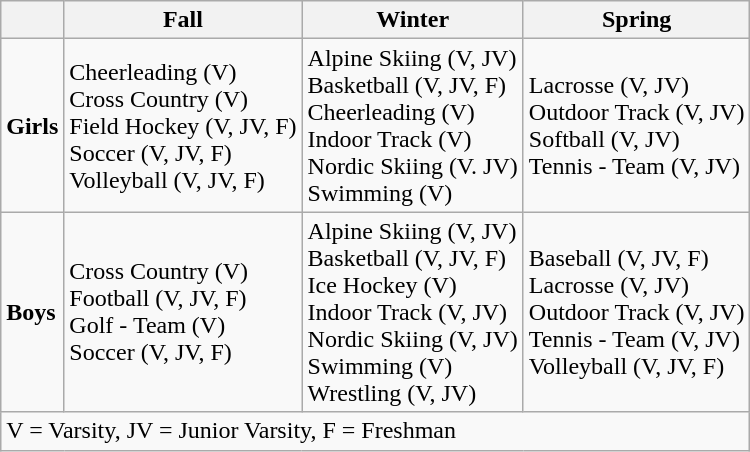<table class="wikitable">
<tr>
<th></th>
<th>Fall</th>
<th>Winter</th>
<th>Spring</th>
</tr>
<tr>
<td><strong>Girls</strong></td>
<td>Cheerleading (V)<br>Cross Country (V)<br>Field Hockey (V, JV, F)<br>Soccer (V, JV, F)<br>Volleyball (V, JV, F)</td>
<td>Alpine Skiing (V, JV)<br>Basketball (V, JV, F)<br>Cheerleading (V)<br>Indoor Track (V)<br>Nordic Skiing (V. JV)<br>Swimming (V)</td>
<td>Lacrosse (V, JV)<br>Outdoor Track (V, JV)<br>Softball (V, JV)<br>Tennis - Team (V, JV)</td>
</tr>
<tr>
<td><strong>Boys</strong></td>
<td>Cross Country (V)<br>Football (V, JV, F)<br>Golf - Team (V)<br>Soccer (V, JV, F)</td>
<td>Alpine Skiing (V, JV)<br>Basketball (V, JV,  F)<br>Ice Hockey (V)<br>Indoor Track (V, JV)<br>Nordic Skiing (V, JV)<br>Swimming (V)<br>Wrestling (V, JV)</td>
<td>Baseball (V, JV, F)<br>Lacrosse (V, JV)<br>Outdoor Track (V, JV)<br>Tennis - Team (V, JV)<br>Volleyball (V, JV, F)</td>
</tr>
<tr>
<td colspan="4">V = Varsity, JV = Junior Varsity, F = Freshman</td>
</tr>
</table>
